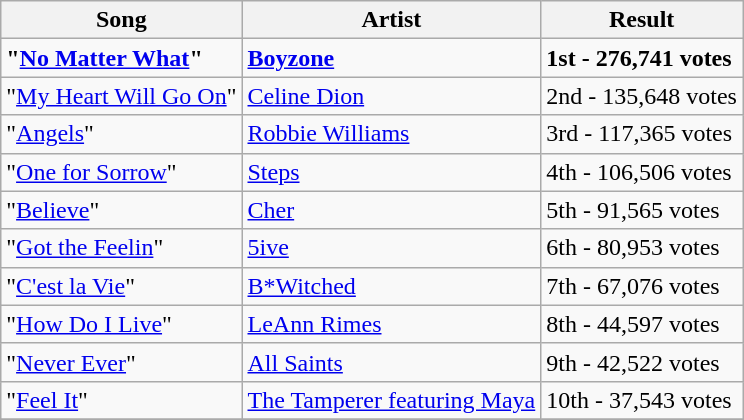<table class="wikitable">
<tr>
<th>Song</th>
<th>Artist</th>
<th>Result</th>
</tr>
<tr>
<td><strong>"<a href='#'>No Matter What</a>"</strong></td>
<td><strong><a href='#'>Boyzone</a></strong></td>
<td><strong>1st - 276,741 votes</strong></td>
</tr>
<tr>
<td>"<a href='#'>My Heart Will Go On</a>"</td>
<td><a href='#'>Celine Dion</a></td>
<td>2nd - 135,648 votes</td>
</tr>
<tr>
<td>"<a href='#'>Angels</a>"</td>
<td><a href='#'>Robbie Williams</a></td>
<td>3rd - 117,365 votes</td>
</tr>
<tr>
<td>"<a href='#'>One for Sorrow</a>"</td>
<td><a href='#'>Steps</a></td>
<td>4th - 106,506 votes</td>
</tr>
<tr>
<td>"<a href='#'>Believe</a>"</td>
<td><a href='#'>Cher</a></td>
<td>5th - 91,565 votes</td>
</tr>
<tr>
<td>"<a href='#'>Got the Feelin</a>"</td>
<td><a href='#'>5ive</a></td>
<td>6th - 80,953 votes</td>
</tr>
<tr>
<td>"<a href='#'>C'est la Vie</a>"</td>
<td><a href='#'>B*Witched</a></td>
<td>7th - 67,076 votes</td>
</tr>
<tr>
<td>"<a href='#'>How Do I Live</a>"</td>
<td><a href='#'>LeAnn Rimes</a></td>
<td>8th - 44,597 votes</td>
</tr>
<tr>
<td>"<a href='#'>Never Ever</a>"</td>
<td><a href='#'>All Saints</a></td>
<td>9th - 42,522 votes</td>
</tr>
<tr>
<td>"<a href='#'>Feel It</a>"</td>
<td><a href='#'>The Tamperer featuring Maya</a></td>
<td>10th - 37,543 votes</td>
</tr>
<tr>
</tr>
</table>
